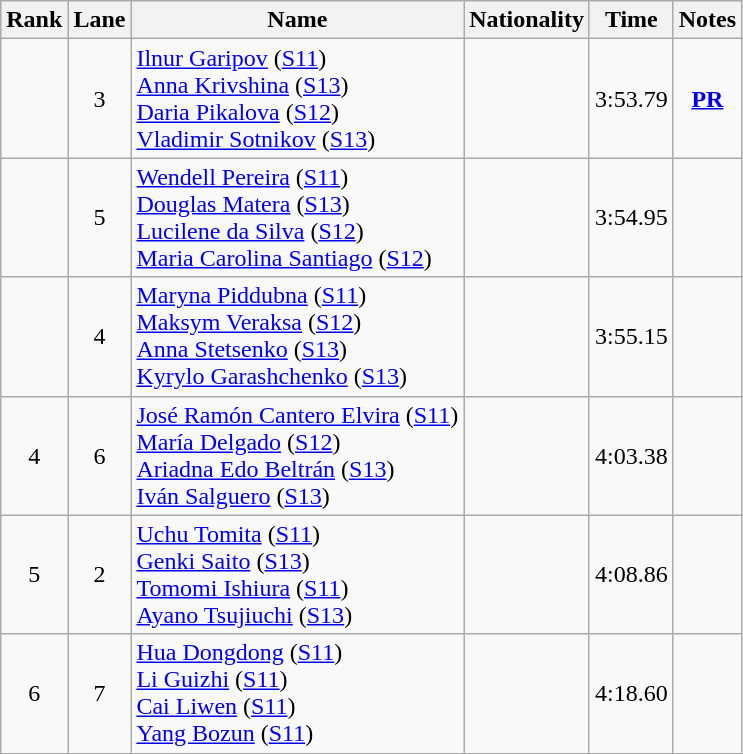<table class="wikitable sortable" style="text-align:center">
<tr>
<th>Rank</th>
<th>Lane</th>
<th>Name</th>
<th>Nationality</th>
<th>Time</th>
<th>Notes</th>
</tr>
<tr>
<td></td>
<td>3</td>
<td align=left><a href='#'>Ilnur Garipov</a> (<a href='#'>S11</a>)<br><a href='#'>Anna Krivshina</a> (<a href='#'>S13</a>)<br><a href='#'>Daria Pikalova</a> (<a href='#'>S12</a>)<br><a href='#'>Vladimir Sotnikov</a> (<a href='#'>S13</a>)</td>
<td align=left></td>
<td>3:53.79</td>
<td><strong><a href='#'>PR</a></strong></td>
</tr>
<tr>
<td></td>
<td>5</td>
<td align=left><a href='#'>Wendell Pereira</a> (<a href='#'>S11</a>)<br><a href='#'>Douglas Matera</a> (<a href='#'>S13</a>)<br><a href='#'>Lucilene da Silva</a> (<a href='#'>S12</a>)<br><a href='#'>Maria Carolina Santiago</a> (<a href='#'>S12</a>)</td>
<td align=left></td>
<td>3:54.95</td>
<td></td>
</tr>
<tr>
<td></td>
<td>4</td>
<td align=left><a href='#'>Maryna Piddubna</a> (<a href='#'>S11</a>)<br><a href='#'>Maksym Veraksa</a> (<a href='#'>S12</a>)<br><a href='#'>Anna Stetsenko</a> (<a href='#'>S13</a>)<br><a href='#'>Kyrylo Garashchenko</a> (<a href='#'>S13</a>)</td>
<td align=left></td>
<td>3:55.15</td>
<td></td>
</tr>
<tr>
<td>4</td>
<td>6</td>
<td align=left><a href='#'>José Ramón Cantero Elvira</a> (<a href='#'>S11</a>)<br><a href='#'>María Delgado</a> (<a href='#'>S12</a>)<br><a href='#'>Ariadna Edo Beltrán</a> (<a href='#'>S13</a>)<br><a href='#'>Iván Salguero</a> (<a href='#'>S13</a>)</td>
<td align=left></td>
<td>4:03.38</td>
<td></td>
</tr>
<tr>
<td>5</td>
<td>2</td>
<td align=left><a href='#'>Uchu Tomita</a> (<a href='#'>S11</a>)<br><a href='#'>Genki Saito</a> (<a href='#'>S13</a>)<br><a href='#'>Tomomi Ishiura</a> (<a href='#'>S11</a>)<br><a href='#'>Ayano Tsujiuchi</a> (<a href='#'>S13</a>)</td>
<td align=left></td>
<td>4:08.86</td>
<td></td>
</tr>
<tr>
<td>6</td>
<td>7</td>
<td align=left><a href='#'>Hua Dongdong</a> (<a href='#'>S11</a>)<br><a href='#'>Li Guizhi</a> (<a href='#'>S11</a>)<br><a href='#'>Cai Liwen</a> (<a href='#'>S11</a>)<br><a href='#'>Yang Bozun</a> (<a href='#'>S11</a>)</td>
<td align=left></td>
<td>4:18.60</td>
<td></td>
</tr>
</table>
